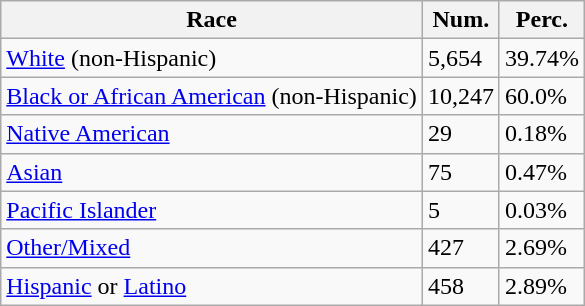<table class="wikitable">
<tr>
<th>Race</th>
<th>Num.</th>
<th>Perc.</th>
</tr>
<tr>
<td><a href='#'>White</a> (non-Hispanic)</td>
<td>5,654</td>
<td>39.74%</td>
</tr>
<tr>
<td><a href='#'>Black or African American</a> (non-Hispanic)</td>
<td>10,247</td>
<td>60.0%</td>
</tr>
<tr>
<td><a href='#'>Native American</a></td>
<td>29</td>
<td>0.18%</td>
</tr>
<tr>
<td><a href='#'>Asian</a></td>
<td>75</td>
<td>0.47%</td>
</tr>
<tr>
<td><a href='#'>Pacific Islander</a></td>
<td>5</td>
<td>0.03%</td>
</tr>
<tr>
<td><a href='#'>Other/Mixed</a></td>
<td>427</td>
<td>2.69%</td>
</tr>
<tr>
<td><a href='#'>Hispanic</a> or <a href='#'>Latino</a></td>
<td>458</td>
<td>2.89%</td>
</tr>
</table>
